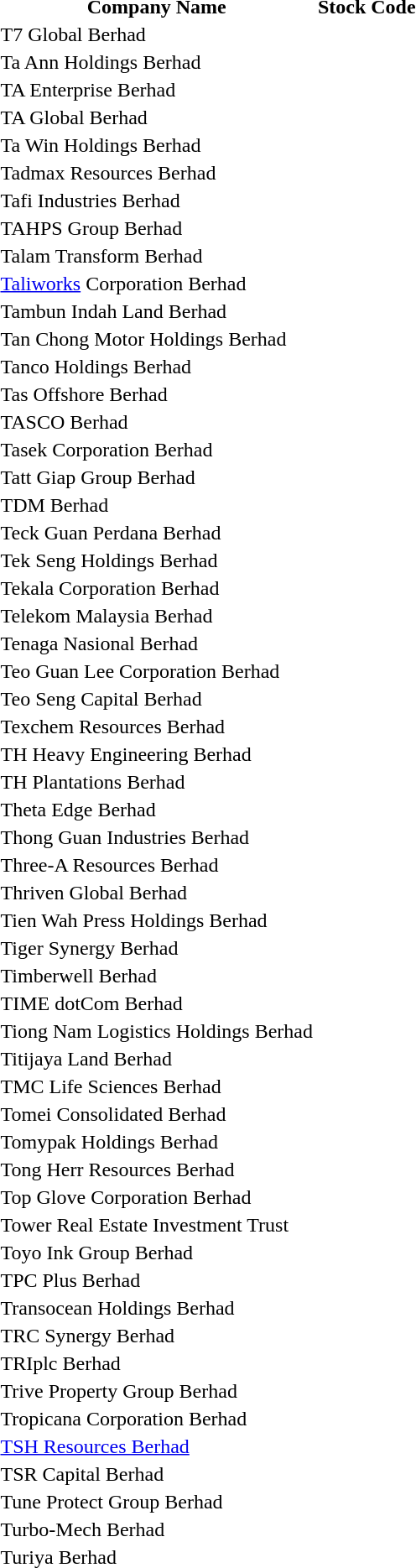<table style="background:transparent;">
<tr>
<th>Company Name</th>
<th>Stock Code</th>
</tr>
<tr>
<td>T7 Global Berhad</td>
<td></td>
</tr>
<tr>
<td>Ta Ann Holdings Berhad</td>
<td></td>
</tr>
<tr>
<td>TA Enterprise Berhad</td>
<td></td>
</tr>
<tr>
<td>TA Global Berhad</td>
<td></td>
</tr>
<tr>
<td>Ta Win Holdings Berhad</td>
<td></td>
</tr>
<tr>
<td>Tadmax Resources Berhad</td>
<td></td>
</tr>
<tr>
<td>Tafi Industries Berhad</td>
<td></td>
</tr>
<tr>
<td>TAHPS Group Berhad</td>
<td></td>
</tr>
<tr>
<td>Talam Transform Berhad</td>
<td></td>
</tr>
<tr>
<td><a href='#'>Taliworks</a> Corporation Berhad</td>
<td></td>
</tr>
<tr>
<td>Tambun Indah Land Berhad</td>
<td></td>
</tr>
<tr>
<td>Tan Chong Motor Holdings Berhad</td>
<td></td>
</tr>
<tr>
<td>Tanco Holdings Berhad</td>
<td></td>
</tr>
<tr>
<td>Tas Offshore Berhad</td>
<td></td>
</tr>
<tr>
<td>TASCO Berhad</td>
<td></td>
</tr>
<tr>
<td>Tasek Corporation Berhad</td>
<td></td>
</tr>
<tr>
<td>Tatt Giap Group Berhad</td>
<td></td>
</tr>
<tr>
<td>TDM Berhad</td>
<td></td>
</tr>
<tr>
<td>Teck Guan Perdana Berhad</td>
<td></td>
</tr>
<tr>
<td>Tek Seng Holdings Berhad</td>
<td></td>
</tr>
<tr>
<td>Tekala Corporation Berhad</td>
<td></td>
</tr>
<tr>
<td>Telekom Malaysia Berhad</td>
<td></td>
</tr>
<tr>
<td>Tenaga Nasional Berhad</td>
<td></td>
</tr>
<tr>
<td>Teo Guan Lee Corporation Berhad</td>
<td></td>
</tr>
<tr>
<td>Teo Seng Capital Berhad</td>
<td></td>
</tr>
<tr>
<td>Texchem Resources Berhad</td>
<td></td>
</tr>
<tr>
<td>TH Heavy Engineering Berhad</td>
<td></td>
</tr>
<tr>
<td>TH Plantations Berhad</td>
<td></td>
</tr>
<tr>
<td>Theta Edge Berhad</td>
<td></td>
</tr>
<tr>
<td>Thong Guan Industries Berhad</td>
<td></td>
</tr>
<tr>
<td>Three-A Resources Berhad</td>
<td></td>
</tr>
<tr>
<td>Thriven Global Berhad</td>
<td></td>
</tr>
<tr>
<td>Tien Wah Press Holdings Berhad</td>
<td></td>
</tr>
<tr>
<td>Tiger Synergy Berhad</td>
<td></td>
</tr>
<tr>
<td>Timberwell Berhad</td>
<td></td>
</tr>
<tr>
<td>TIME dotCom Berhad</td>
<td></td>
</tr>
<tr>
<td>Tiong Nam Logistics Holdings Berhad</td>
<td></td>
</tr>
<tr>
<td>Titijaya Land Berhad</td>
<td></td>
</tr>
<tr>
<td>TMC Life Sciences Berhad</td>
<td></td>
</tr>
<tr>
<td>Tomei Consolidated Berhad</td>
<td></td>
</tr>
<tr>
<td>Tomypak Holdings Berhad</td>
<td></td>
</tr>
<tr>
<td>Tong Herr Resources Berhad</td>
<td></td>
</tr>
<tr>
<td>Top Glove Corporation Berhad</td>
<td></td>
</tr>
<tr>
<td>Tower Real Estate Investment Trust</td>
<td></td>
</tr>
<tr>
<td>Toyo Ink Group Berhad</td>
<td></td>
</tr>
<tr>
<td>TPC Plus Berhad</td>
<td></td>
</tr>
<tr>
<td>Transocean Holdings Berhad</td>
<td></td>
</tr>
<tr>
<td>TRC Synergy Berhad</td>
<td></td>
</tr>
<tr>
<td>TRIplc Berhad</td>
<td></td>
</tr>
<tr>
<td>Trive Property Group Berhad</td>
<td></td>
</tr>
<tr>
<td>Tropicana Corporation Berhad</td>
<td></td>
</tr>
<tr>
<td><a href='#'>TSH Resources Berhad</a></td>
<td></td>
</tr>
<tr>
<td>TSR Capital Berhad</td>
<td></td>
</tr>
<tr>
<td>Tune Protect Group Berhad</td>
<td></td>
</tr>
<tr>
<td>Turbo-Mech Berhad</td>
<td></td>
</tr>
<tr>
<td>Turiya Berhad</td>
<td></td>
</tr>
</table>
